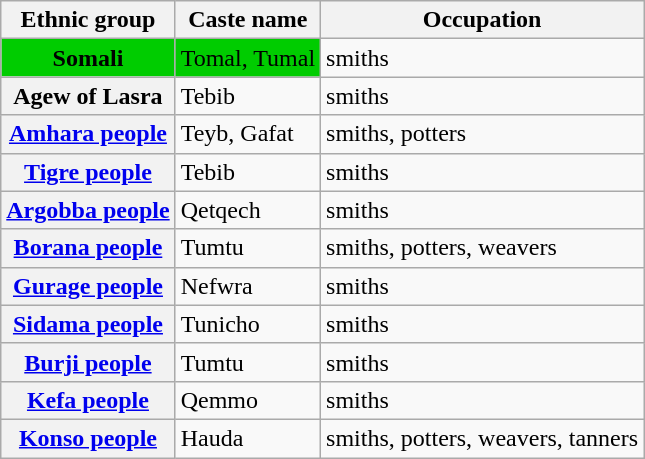<table class="wikitable">
<tr>
<th>Ethnic group</th>
<th>Caste name</th>
<th>Occupation</th>
</tr>
<tr>
<th style="background: #00cc00;">Somali</th>
<td style="background: #00cc00;">Tomal, Tumal</td>
<td>smiths</td>
</tr>
<tr>
<th>Agew of Lasra</th>
<td>Tebib</td>
<td>smiths</td>
</tr>
<tr>
<th><a href='#'>Amhara people</a></th>
<td>Teyb, Gafat</td>
<td>smiths, potters</td>
</tr>
<tr>
<th><a href='#'>Tigre people</a></th>
<td>Tebib</td>
<td>smiths</td>
</tr>
<tr>
<th><a href='#'>Argobba people</a></th>
<td>Qetqech</td>
<td>smiths</td>
</tr>
<tr>
<th><a href='#'>Borana people</a></th>
<td>Tumtu</td>
<td>smiths, potters, weavers</td>
</tr>
<tr>
<th><a href='#'>Gurage people</a></th>
<td>Nefwra</td>
<td>smiths</td>
</tr>
<tr>
<th><a href='#'>Sidama people</a></th>
<td>Tunicho</td>
<td>smiths</td>
</tr>
<tr>
<th><a href='#'>Burji people</a></th>
<td>Tumtu</td>
<td>smiths</td>
</tr>
<tr>
<th><a href='#'>Kefa people</a></th>
<td>Qemmo</td>
<td>smiths</td>
</tr>
<tr>
<th><a href='#'>Konso people</a></th>
<td>Hauda</td>
<td>smiths, potters, weavers, tanners</td>
</tr>
</table>
